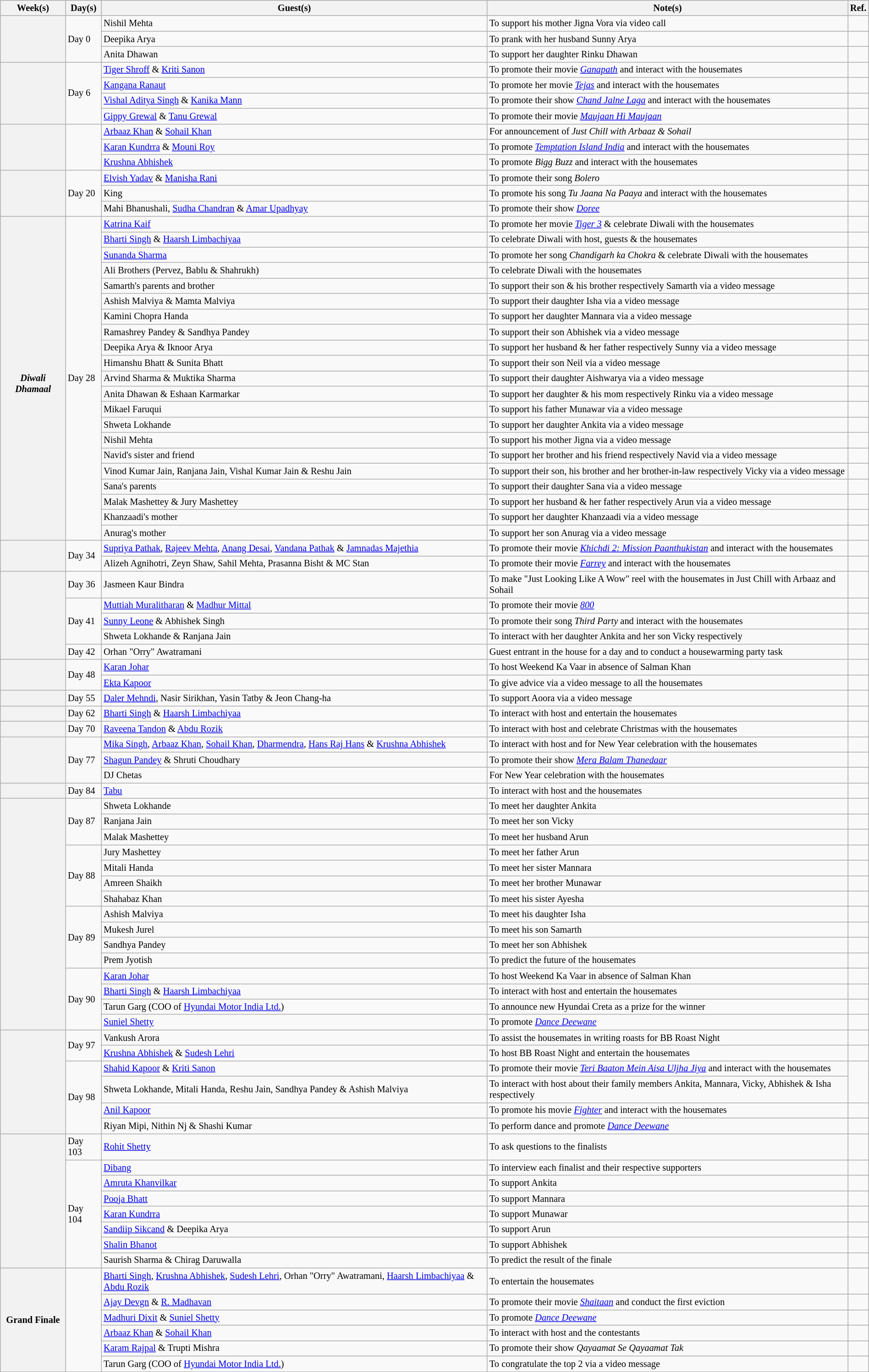<table class="wikitable" style="font-size:85%; width:100%;">
<tr>
<th bgcolor="#FCB103"><strong>Week(s)</strong></th>
<th bgcolor="#FCB103"><strong>Day(s)</strong></th>
<th bgcolor="#FCB103"><strong>Guest(s)</strong></th>
<th bgcolor="#FCB103"><strong>Note(s)</strong></th>
<th bgcolor="#FCB103"><strong>Ref.</strong></th>
</tr>
<tr>
<th rowspan="3"></th>
<td rowspan="3">Day 0</td>
<td>Nishil Mehta</td>
<td>To support his mother Jigna Vora via video call</td>
<td></td>
</tr>
<tr>
<td>Deepika Arya</td>
<td>To prank with her husband Sunny Arya</td>
<td></td>
</tr>
<tr>
<td>Anita Dhawan</td>
<td>To support her daughter Rinku Dhawan</td>
<td></td>
</tr>
<tr>
<th rowspan="4"></th>
<td rowspan="4">Day 6</td>
<td><a href='#'>Tiger Shroff</a> & <a href='#'>Kriti Sanon</a></td>
<td>To promote their movie <em><a href='#'>Ganapath</a></em> and interact with the housemates</td>
<td></td>
</tr>
<tr>
<td><a href='#'>Kangana Ranaut</a></td>
<td>To promote her movie <a href='#'><em>Tejas</em></a> and interact with the housemates</td>
<td></td>
</tr>
<tr>
<td><a href='#'>Vishal Aditya Singh</a> & <a href='#'>Kanika Mann</a></td>
<td>To promote their show <em><a href='#'>Chand Jalne Laga</a></em> and interact with the housemates</td>
<td></td>
</tr>
<tr>
<td><a href='#'>Gippy Grewal</a> & <a href='#'>Tanu Grewal</a></td>
<td>To promote their movie <em><a href='#'>Maujaan Hi Maujaan</a></em></td>
<td></td>
</tr>
<tr>
<th rowspan="3"></th>
<td rowspan="3"></td>
<td><a href='#'>Arbaaz Khan</a> & <a href='#'>Sohail Khan</a></td>
<td>For announcement of <em>Just Chill with Arbaaz & Sohail</em></td>
<td></td>
</tr>
<tr>
<td><a href='#'>Karan Kundrra</a> & <a href='#'>Mouni Roy</a></td>
<td>To promote <em><a href='#'>Temptation Island India</a></em> and interact with the housemates</td>
<td></td>
</tr>
<tr>
<td><a href='#'>Krushna Abhishek</a></td>
<td>To promote <em>Bigg Buzz</em> and interact with the housemates</td>
<td></td>
</tr>
<tr>
<th rowspan="3"></th>
<td rowspan="3">Day 20</td>
<td><a href='#'>Elvish Yadav</a> & <a href='#'>Manisha Rani</a></td>
<td>To promote their song <em>Bolero</em></td>
<td></td>
</tr>
<tr>
<td>King</td>
<td>To promote his song <em>Tu Jaana Na Paaya</em> and interact with the housemates</td>
<td></td>
</tr>
<tr>
<td>Mahi Bhanushali, <a href='#'>Sudha Chandran</a> & <a href='#'>Amar Upadhyay</a></td>
<td>To promote their show <a href='#'><em>Doree</em></a></td>
<td></td>
</tr>
<tr>
<th rowspan="21"><br><em>Diwali Dhamaal</em></th>
<td rowspan="21">Day 28</td>
<td><a href='#'>Katrina Kaif</a></td>
<td>To promote her movie <em><a href='#'>Tiger 3</a></em> & celebrate Diwali with the housemates</td>
<td></td>
</tr>
<tr>
<td><a href='#'>Bharti Singh</a> & <a href='#'>Haarsh Limbachiyaa</a></td>
<td>To celebrate Diwali with host, guests & the housemates</td>
<td></td>
</tr>
<tr>
<td><a href='#'>Sunanda Sharma</a></td>
<td>To promote her song <em>Chandigarh ka Chokra</em> & celebrate Diwali with the housemates</td>
<td></td>
</tr>
<tr>
<td>Ali Brothers (Pervez, Bablu & Shahrukh)</td>
<td>To celebrate Diwali with the housemates</td>
<td></td>
</tr>
<tr>
<td>Samarth's parents and brother</td>
<td>To support their son & his brother respectively Samarth via a video message</td>
<td></td>
</tr>
<tr>
<td>Ashish Malviya & Mamta Malviya</td>
<td>To support their daughter Isha via a video message</td>
<td></td>
</tr>
<tr>
<td>Kamini Chopra Handa</td>
<td>To support her daughter Mannara via a video message</td>
<td></td>
</tr>
<tr>
<td>Ramashrey Pandey & Sandhya Pandey</td>
<td>To support their son Abhishek via a video message</td>
<td></td>
</tr>
<tr>
<td>Deepika Arya & Iknoor Arya</td>
<td>To support her husband & her father respectively Sunny via a video message</td>
<td></td>
</tr>
<tr>
<td>Himanshu Bhatt & Sunita Bhatt</td>
<td>To support their son Neil via a video message</td>
<td></td>
</tr>
<tr>
<td>Arvind Sharma & Muktika Sharma</td>
<td>To support their daughter Aishwarya via a video message</td>
<td></td>
</tr>
<tr>
<td>Anita Dhawan & Eshaan Karmarkar</td>
<td>To support her daughter & his mom respectively Rinku via a video message</td>
<td></td>
</tr>
<tr>
<td>Mikael Faruqui</td>
<td>To support his father Munawar via a video message</td>
<td></td>
</tr>
<tr>
<td>Shweta Lokhande</td>
<td>To support her daughter Ankita via a video message</td>
<td></td>
</tr>
<tr>
<td>Nishil Mehta</td>
<td>To support his mother Jigna via a video message</td>
<td></td>
</tr>
<tr>
<td>Navid's sister and friend</td>
<td>To support her brother and his friend respectively Navid via a video message</td>
<td></td>
</tr>
<tr>
<td>Vinod Kumar Jain, Ranjana Jain, Vishal Kumar Jain & Reshu Jain</td>
<td>To support their son, his brother and her brother-in-law respectively Vicky via a video message</td>
<td></td>
</tr>
<tr>
<td>Sana's parents</td>
<td>To support their daughter Sana via a video message</td>
<td></td>
</tr>
<tr>
<td>Malak Mashettey & Jury Mashettey</td>
<td>To support her husband & her father respectively Arun via a video message</td>
<td></td>
</tr>
<tr>
<td>Khanzaadi's mother</td>
<td>To support her daughter Khanzaadi via a video message</td>
<td></td>
</tr>
<tr>
<td>Anurag's mother</td>
<td>To support her son Anurag via a video message</td>
<td></td>
</tr>
<tr>
<th rowspan="2"></th>
<td rowspan="2">Day 34</td>
<td><a href='#'>Supriya Pathak</a>, <a href='#'>Rajeev Mehta</a>, <a href='#'>Anang Desai</a>, <a href='#'>Vandana Pathak</a> & <a href='#'>Jamnadas Majethia</a></td>
<td>To promote their movie <em><a href='#'>Khichdi 2: Mission Paanthukistan</a></em> and interact with the housemates</td>
<td></td>
</tr>
<tr>
<td>Alizeh Agnihotri, Zeyn Shaw, Sahil Mehta, Prasanna Bisht & MC Stan</td>
<td>To promote their movie <em><a href='#'>Farrey</a></em> and interact with the housemates</td>
<td></td>
</tr>
<tr>
<th rowspan="5"></th>
<td>Day 36</td>
<td>Jasmeen Kaur Bindra</td>
<td>To make "Just Looking Like A Wow" reel with the housemates in Just Chill with Arbaaz and Sohail</td>
<td></td>
</tr>
<tr>
<td rowspan="3">Day 41</td>
<td><a href='#'>Muttiah Muralitharan</a> & <a href='#'>Madhur Mittal</a></td>
<td>To promote their movie <em><a href='#'>800</a></em></td>
<td></td>
</tr>
<tr>
<td><a href='#'>Sunny Leone</a> & Abhishek Singh</td>
<td>To promote their song <em>Third Party</em> and interact with the housemates</td>
<td></td>
</tr>
<tr>
<td>Shweta Lokhande & Ranjana Jain</td>
<td>To interact with her daughter Ankita and her son Vicky respectively</td>
<td></td>
</tr>
<tr>
<td>Day 42</td>
<td>Orhan "Orry" Awatramani</td>
<td>Guest entrant in the house for a day and to conduct a housewarming party task</td>
<td></td>
</tr>
<tr>
<th rowspan=2></th>
<td rowspan=2>Day 48</td>
<td><a href='#'>Karan Johar</a></td>
<td>To host Weekend Ka Vaar in absence of Salman Khan</td>
<td></td>
</tr>
<tr>
<td><a href='#'>Ekta Kapoor</a></td>
<td>To give advice via a video message to all the housemates</td>
<td></td>
</tr>
<tr>
<th rowspan=1></th>
<td>Day 55</td>
<td><a href='#'>Daler Mehndi</a>, Nasir Sirikhan, Yasin Tatby & Jeon Chang-ha</td>
<td>To support Aoora via a video message</td>
<td></td>
</tr>
<tr>
<th rowspan=1></th>
<td>Day 62</td>
<td><a href='#'>Bharti Singh</a> & <a href='#'>Haarsh Limbachiyaa</a></td>
<td>To interact with host and entertain the housemates</td>
<td></td>
</tr>
<tr>
<th rowspan=1></th>
<td>Day 70</td>
<td><a href='#'>Raveena Tandon</a> & <a href='#'>Abdu Rozik</a></td>
<td>To interact with host and celebrate Christmas with the housemates</td>
<td></td>
</tr>
<tr>
<th rowspan=3></th>
<td rowspan=3>Day 77</td>
<td><a href='#'>Mika Singh</a>, <a href='#'>Arbaaz Khan</a>, <a href='#'>Sohail Khan</a>, <a href='#'>Dharmendra</a>, <a href='#'>Hans Raj Hans</a> & <a href='#'>Krushna Abhishek</a></td>
<td>To interact with host and for New Year celebration with the housemates</td>
<td></td>
</tr>
<tr>
<td><a href='#'>Shagun Pandey</a> & Shruti Choudhary</td>
<td>To promote their show <em><a href='#'>Mera Balam Thanedaar</a></em></td>
<td></td>
</tr>
<tr>
<td>DJ Chetas</td>
<td>For New Year celebration with the housemates</td>
<td></td>
</tr>
<tr>
<th rowspan=1></th>
<td>Day 84</td>
<td><a href='#'>Tabu</a></td>
<td>To interact with host and the housemates</td>
<td></td>
</tr>
<tr>
<th rowspan=15></th>
<td rowspan=3>Day 87</td>
<td>Shweta Lokhande</td>
<td>To meet her daughter Ankita</td>
<td></td>
</tr>
<tr>
<td>Ranjana Jain</td>
<td>To meet her son Vicky</td>
<td></td>
</tr>
<tr>
<td>Malak Mashettey</td>
<td>To meet her husband Arun</td>
<td></td>
</tr>
<tr>
<td rowspan=4>Day 88</td>
<td>Jury Mashettey</td>
<td>To meet her father Arun</td>
<td></td>
</tr>
<tr>
<td>Mitali Handa</td>
<td>To meet her sister Mannara</td>
<td></td>
</tr>
<tr>
<td>Amreen Shaikh</td>
<td>To meet her brother Munawar</td>
<td></td>
</tr>
<tr>
<td>Shahabaz Khan</td>
<td>To meet his sister Ayesha</td>
<td></td>
</tr>
<tr>
<td rowspan=4>Day 89</td>
<td>Ashish Malviya</td>
<td>To meet his daughter Isha</td>
<td></td>
</tr>
<tr>
<td>Mukesh Jurel</td>
<td>To meet his son Samarth</td>
<td></td>
</tr>
<tr>
<td>Sandhya Pandey</td>
<td>To meet her son Abhishek</td>
<td></td>
</tr>
<tr>
<td>Prem Jyotish</td>
<td>To predict the future of the housemates</td>
<td></td>
</tr>
<tr>
<td rowspan=4>Day 90</td>
<td><a href='#'>Karan Johar</a></td>
<td>To host Weekend Ka Vaar in absence of Salman Khan</td>
<td></td>
</tr>
<tr>
<td><a href='#'>Bharti Singh</a> & <a href='#'>Haarsh Limbachiyaa</a></td>
<td>To interact with host and entertain the housemates</td>
<td></td>
</tr>
<tr>
<td>Tarun Garg (COO of <a href='#'>Hyundai Motor India Ltd.</a>)</td>
<td>To announce new Hyundai Creta as a prize for the winner</td>
<td></td>
</tr>
<tr>
<td><a href='#'>Suniel Shetty</a></td>
<td>To promote <em><a href='#'>Dance Deewane</a></em></td>
<td></td>
</tr>
<tr>
<th rowspan=6></th>
<td rowspan=2>Day 97</td>
<td>Vankush Arora</td>
<td>To assist the housemates in writing roasts for BB Roast Night</td>
<td></td>
</tr>
<tr>
<td><a href='#'>Krushna Abhishek</a> & <a href='#'>Sudesh Lehri</a></td>
<td>To host BB Roast Night and entertain the housemates</td>
<td></td>
</tr>
<tr>
<td rowspan=4>Day 98</td>
<td><a href='#'>Shahid Kapoor</a> & <a href='#'>Kriti Sanon</a></td>
<td>To promote their movie <em><a href='#'>Teri Baaton Mein Aisa Uljha Jiya</a></em> and interact with the housemates</td>
<td rowspan=2></td>
</tr>
<tr>
<td>Shweta Lokhande, Mitali Handa, Reshu Jain, Sandhya Pandey & Ashish Malviya</td>
<td>To interact with host about their family members Ankita, Mannara, Vicky, Abhishek & Isha respectively</td>
</tr>
<tr>
<td><a href='#'>Anil Kapoor</a></td>
<td>To promote his movie <em><a href='#'>Fighter</a></em> and interact with the housemates</td>
<td></td>
</tr>
<tr>
<td>Riyan Mipi, Nithin Nj & Shashi Kumar</td>
<td>To perform dance and promote <em><a href='#'>Dance Deewane</a></em></td>
<td></td>
</tr>
<tr>
<th rowspan=8></th>
<td>Day 103</td>
<td><a href='#'>Rohit Shetty</a></td>
<td>To ask questions to the finalists</td>
<td></td>
</tr>
<tr>
<td rowspan=7>Day 104</td>
<td><a href='#'>Dibang</a></td>
<td>To interview each finalist and their respective supporters</td>
<td></td>
</tr>
<tr>
<td><a href='#'>Amruta Khanvilkar</a></td>
<td>To support Ankita</td>
<td></td>
</tr>
<tr>
<td><a href='#'>Pooja Bhatt</a></td>
<td>To support Mannara</td>
<td></td>
</tr>
<tr>
<td><a href='#'>Karan Kundrra</a></td>
<td>To support Munawar</td>
<td></td>
</tr>
<tr>
<td><a href='#'>Sandiip Sikcand</a> & Deepika Arya</td>
<td>To support Arun</td>
<td></td>
</tr>
<tr>
<td><a href='#'>Shalin Bhanot</a></td>
<td>To support Abhishek</td>
<td></td>
</tr>
<tr>
<td>Saurish Sharma & Chirag Daruwalla</td>
<td>To predict the result of the finale</td>
<td></td>
</tr>
<tr>
<th rowspan=6>Grand Finale</th>
<td rowspan=6></td>
<td><a href='#'>Bharti Singh</a>, <a href='#'>Krushna Abhishek</a>, <a href='#'>Sudesh Lehri</a>, Orhan "Orry" Awatramani, <a href='#'>Haarsh Limbachiyaa</a> & <a href='#'>Abdu Rozik</a></td>
<td>To entertain the housemates</td>
<td></td>
</tr>
<tr>
<td><a href='#'>Ajay Devgn</a> & <a href='#'>R. Madhavan</a></td>
<td>To promote their movie <em><a href='#'>Shaitaan</a></em> and conduct the first eviction</td>
<td></td>
</tr>
<tr>
<td><a href='#'>Madhuri Dixit</a> & <a href='#'>Suniel Shetty</a></td>
<td>To promote <em><a href='#'>Dance Deewane</a></em></td>
<td></td>
</tr>
<tr>
<td><a href='#'>Arbaaz Khan</a> & <a href='#'>Sohail Khan</a></td>
<td>To interact with host and the contestants</td>
<td></td>
</tr>
<tr>
<td><a href='#'>Karam Rajpal</a> & Trupti Mishra</td>
<td>To promote their show <em>Qayaamat Se Qayaamat Tak</em></td>
<td></td>
</tr>
<tr>
<td>Tarun Garg (COO of <a href='#'>Hyundai Motor India Ltd.</a>)</td>
<td>To congratulate the top 2 via a video message</td>
<td></td>
</tr>
</table>
